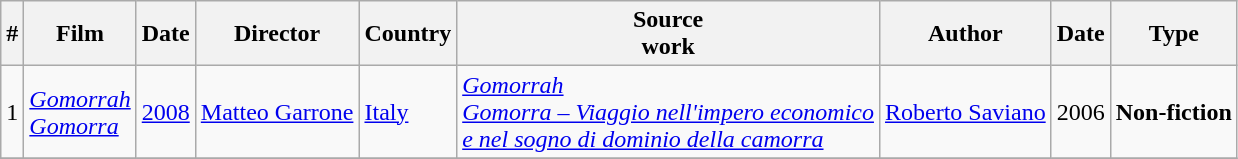<table class="wikitable">
<tr>
<th>#</th>
<th>Film</th>
<th>Date</th>
<th>Director</th>
<th>Country</th>
<th>Source<br>work</th>
<th>Author</th>
<th>Date</th>
<th>Type</th>
</tr>
<tr>
<td>1</td>
<td><em><a href='#'>Gomorrah</a></em><br><em><a href='#'>Gomorra</a></em></td>
<td><a href='#'>2008</a></td>
<td><a href='#'>Matteo Garrone</a></td>
<td><a href='#'>Italy</a></td>
<td><em><a href='#'>Gomorrah</a></em><br><em><a href='#'>Gomorra – Viaggio nell'impero economico<br>e nel sogno di dominio della camorra</a></em></td>
<td><a href='#'>Roberto Saviano</a></td>
<td>2006</td>
<td><strong>Non-fiction</strong></td>
</tr>
<tr>
</tr>
</table>
